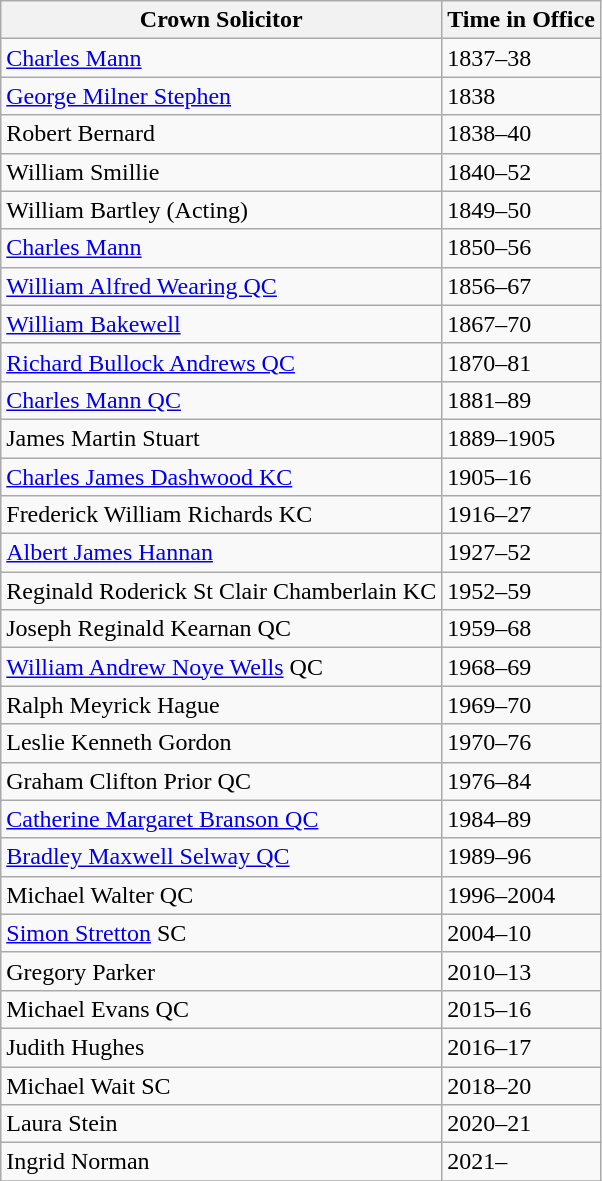<table class="wikitable">
<tr>
<th>Crown Solicitor</th>
<th>Time in Office</th>
</tr>
<tr>
<td><a href='#'>Charles Mann</a></td>
<td>1837–38</td>
</tr>
<tr>
<td><a href='#'>George Milner Stephen</a></td>
<td>1838</td>
</tr>
<tr>
<td>Robert Bernard</td>
<td>1838–40</td>
</tr>
<tr>
<td>William Smillie</td>
<td>1840–52</td>
</tr>
<tr>
<td>William Bartley (Acting)</td>
<td>1849–50</td>
</tr>
<tr>
<td><a href='#'>Charles Mann</a></td>
<td>1850–56</td>
</tr>
<tr>
<td><a href='#'> William Alfred Wearing QC</a></td>
<td>1856–67</td>
</tr>
<tr>
<td><a href='#'>William Bakewell</a></td>
<td>1867–70</td>
</tr>
<tr>
<td><a href='#'>Richard Bullock Andrews QC</a></td>
<td>1870–81</td>
</tr>
<tr>
<td><a href='#'>Charles Mann QC</a></td>
<td>1881–89</td>
</tr>
<tr>
<td>James Martin Stuart</td>
<td>1889–1905</td>
</tr>
<tr>
<td><a href='#'> Charles James Dashwood KC</a></td>
<td>1905–16</td>
</tr>
<tr>
<td>Frederick William Richards KC</td>
<td>1916–27</td>
</tr>
<tr>
<td><a href='#'>Albert James Hannan</a></td>
<td>1927–52</td>
</tr>
<tr>
<td>Reginald Roderick St Clair Chamberlain KC</td>
<td>1952–59</td>
</tr>
<tr>
<td>Joseph Reginald Kearnan QC</td>
<td>1959–68</td>
</tr>
<tr>
<td><a href='#'>William Andrew Noye Wells</a> QC</td>
<td>1968–69</td>
</tr>
<tr>
<td>Ralph Meyrick Hague</td>
<td>1969–70</td>
</tr>
<tr>
<td>Leslie Kenneth Gordon</td>
<td>1970–76</td>
</tr>
<tr>
<td>Graham Clifton Prior QC</td>
<td>1976–84</td>
</tr>
<tr>
<td><a href='#'>Catherine Margaret Branson QC</a></td>
<td>1984–89</td>
</tr>
<tr>
<td><a href='#'>Bradley Maxwell Selway QC</a></td>
<td>1989–96</td>
</tr>
<tr>
<td>Michael Walter QC</td>
<td>1996–2004</td>
</tr>
<tr>
<td><a href='#'>Simon Stretton</a> SC</td>
<td>2004–10</td>
</tr>
<tr>
<td>Gregory Parker</td>
<td>2010–13</td>
</tr>
<tr>
<td>Michael Evans QC</td>
<td>2015–16</td>
</tr>
<tr>
<td>Judith Hughes</td>
<td>2016–17</td>
</tr>
<tr>
<td>Michael Wait SC</td>
<td>2018–20</td>
</tr>
<tr>
<td>Laura Stein</td>
<td>2020–21</td>
</tr>
<tr>
<td>Ingrid Norman</td>
<td>2021–</td>
</tr>
<tr>
</tr>
</table>
